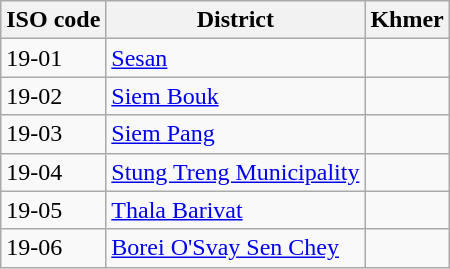<table class="wikitable">
<tr>
<th>ISO code</th>
<th>District</th>
<th>Khmer</th>
</tr>
<tr>
<td>19-01</td>
<td><a href='#'>Sesan</a></td>
<td></td>
</tr>
<tr>
<td>19-02</td>
<td><a href='#'>Siem Bouk</a></td>
<td></td>
</tr>
<tr>
<td>19-03</td>
<td><a href='#'>Siem Pang</a></td>
<td></td>
</tr>
<tr>
<td>19-04</td>
<td><a href='#'>Stung Treng Municipality</a></td>
<td></td>
</tr>
<tr>
<td>19-05</td>
<td><a href='#'>Thala Barivat</a></td>
<td></td>
</tr>
<tr>
<td>19-06</td>
<td><a href='#'>Borei O'Svay Sen Chey</a></td>
<td></td>
</tr>
</table>
